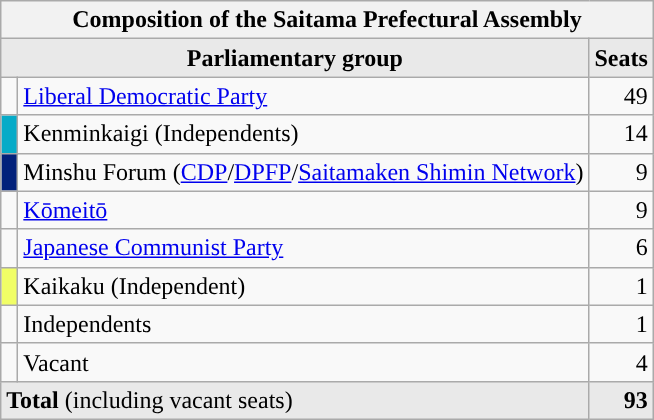<table class="wikitable">
<tr>
<th colspan="3">Composition of the Saitama Prefectural Assembly</th>
</tr>
<tr>
<th colspan="2" style="background-color:#E9E9E9" align=left>Parliamentary group</th>
<th style="background-color:#E9E9E9" align=right>Seats</th>
</tr>
<tr>
<td style="background:"></td>
<td align=left><a href='#'>Liberal Democratic Party</a></td>
<td align="right">49</td>
</tr>
<tr>
<td style="background:#06ABC8;"></td>
<td align=left>Kenminkaigi (Independents)</td>
<td align="right">14</td>
</tr>
<tr>
<td style="background:#02217b;"></td>
<td align=left>Minshu Forum (<a href='#'>CDP</a>/<a href='#'>DPFP</a>/<a href='#'>Saitamaken Shimin Network</a>)</td>
<td align="right">9</td>
</tr>
<tr>
<td style="background:"></td>
<td align=left><a href='#'>Kōmeitō</a></td>
<td align="right">9</td>
</tr>
<tr>
<td style="background:"></td>
<td align=left><a href='#'>Japanese Communist Party</a></td>
<td align="right">6</td>
</tr>
<tr>
<td style="background:#F1FE66;"></td>
<td align=left>Kaikaku (Independent)</td>
<td align="right">1</td>
</tr>
<tr>
<td> </td>
<td align=left>Independents</td>
<td align="right">1</td>
</tr>
<tr>
<td> </td>
<td align=left>Vacant</td>
<td align="right">4</td>
</tr>
<tr>
<td colspan="2" align=left style="background-color:#E9E9E9" align=left><strong>Total</strong> (including vacant seats)</td>
<td style="background-color:#E9E9E9" align=right><strong>93</strong></td>
</tr>
</table>
